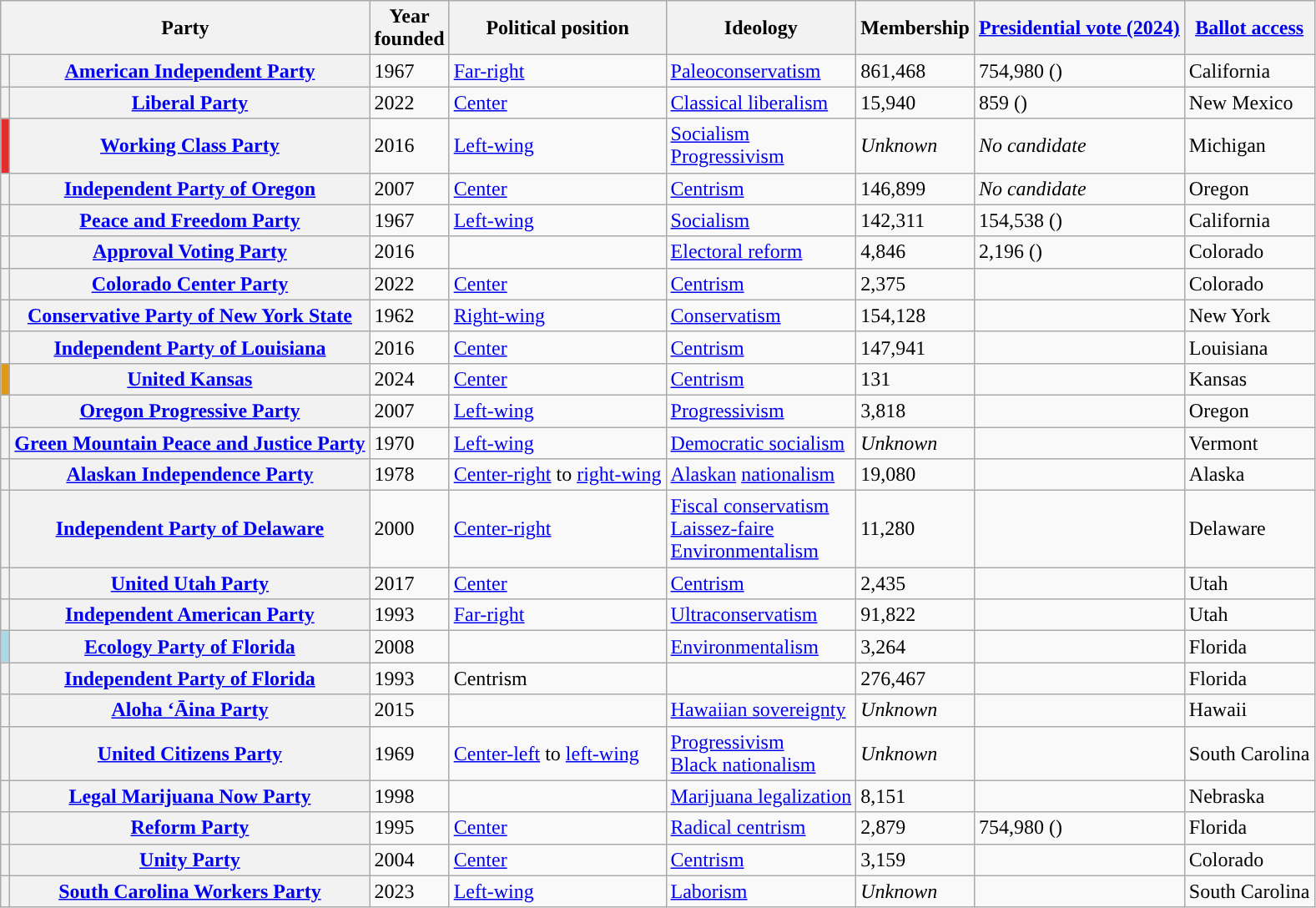<table class="wikitable sortable plainrowheaders">
<tr>
<th colspan="2" scope="col">Party</th>
<th scope="col">Year<br>founded</th>
<th>Political position</th>
<th scope="col">Ideology</th>
<th scope="col">Membership</th>
<th scope="col" data-sort-type="number"><a href='#'>Presidential vote (2024)</a></th>
<th scope="col"><a href='#'>Ballot access</a></th>
</tr>
<tr>
<th style="background-color:"></th>
<th><a href='#'>American Independent Party</a></th>
<td>1967</td>
<td><a href='#'>Far-right</a></td>
<td><a href='#'>Paleoconservatism</a></td>
<td>861,468</td>
<td>754,980 ()</td>
<td>California</td>
</tr>
<tr>
<th style="background-color:"></th>
<th><a href='#'>Liberal Party</a></th>
<td>2022</td>
<td><a href='#'>Center</a></td>
<td><a href='#'>Classical liberalism</a></td>
<td>15,940</td>
<td>859 ()</td>
<td>New Mexico</td>
</tr>
<tr>
<th style="background-color:#e72c2d"></th>
<th><a href='#'>Working Class Party</a></th>
<td>2016</td>
<td><a href='#'>Left-wing</a></td>
<td><a href='#'>Socialism</a><br><a href='#'>Progressivism</a></td>
<td><em>Unknown</em></td>
<td><em>No candidate</em></td>
<td>Michigan</td>
</tr>
<tr>
<th style="background-color:"></th>
<th><a href='#'>Independent Party of Oregon</a></th>
<td>2007</td>
<td><a href='#'>Center</a></td>
<td><a href='#'>Centrism</a></td>
<td>146,899</td>
<td><em>No candidate</em></td>
<td>Oregon</td>
</tr>
<tr>
<th style="background-color:"></th>
<th><a href='#'>Peace and Freedom Party</a></th>
<td>1967</td>
<td><a href='#'>Left-wing</a></td>
<td><a href='#'>Socialism</a></td>
<td>142,311</td>
<td>154,538 ()</td>
<td>California</td>
</tr>
<tr>
<th style="background-color:"></th>
<th><a href='#'>Approval Voting Party</a></th>
<td>2016</td>
<td></td>
<td><a href='#'>Electoral reform</a></td>
<td>4,846</td>
<td>2,196 ()</td>
<td>Colorado</td>
</tr>
<tr>
<th style="background-color:"></th>
<th><a href='#'>Colorado Center Party</a></th>
<td>2022</td>
<td><a href='#'>Center</a></td>
<td><a href='#'>Centrism</a></td>
<td>2,375</td>
<td></td>
<td>Colorado</td>
</tr>
<tr>
<th style="background-color:"></th>
<th><a href='#'>Conservative Party of New York State</a></th>
<td>1962</td>
<td><a href='#'>Right-wing</a></td>
<td><a href='#'>Conservatism</a></td>
<td>154,128</td>
<td></td>
<td>New York</td>
</tr>
<tr>
<th style="background-color:"></th>
<th><a href='#'>Independent Party of Louisiana</a></th>
<td>2016</td>
<td><a href='#'>Center</a></td>
<td><a href='#'>Centrism</a></td>
<td>147,941</td>
<td></td>
<td>Louisiana</td>
</tr>
<tr>
<th style="background-color:#DE9918"></th>
<th><a href='#'>United Kansas</a></th>
<td>2024</td>
<td><a href='#'>Center</a></td>
<td><a href='#'>Centrism</a></td>
<td>131</td>
<td></td>
<td>Kansas</td>
</tr>
<tr>
<th style="background-color:"></th>
<th><a href='#'>Oregon Progressive Party</a></th>
<td>2007</td>
<td><a href='#'>Left-wing</a></td>
<td><a href='#'>Progressivism</a></td>
<td>3,818</td>
<td></td>
<td>Oregon</td>
</tr>
<tr>
<th style="background-color:"></th>
<th><a href='#'>Green Mountain Peace and Justice Party</a></th>
<td>1970</td>
<td><a href='#'>Left-wing</a></td>
<td><a href='#'>Democratic socialism</a></td>
<td><em>Unknown</em></td>
<td></td>
<td>Vermont</td>
</tr>
<tr>
<th style="background-color:"></th>
<th><a href='#'>Alaskan Independence Party</a></th>
<td>1978</td>
<td><a href='#'>Center-right</a> to <a href='#'>right-wing</a></td>
<td><a href='#'>Alaskan</a> <a href='#'>nationalism</a></td>
<td>19,080</td>
<td></td>
<td>Alaska</td>
</tr>
<tr>
<th style="background-color:"></th>
<th><a href='#'>Independent Party of Delaware</a></th>
<td>2000</td>
<td><a href='#'>Center-right</a></td>
<td><a href='#'>Fiscal conservatism</a><br><a href='#'>Laissez-faire</a><br><a href='#'>Environmentalism</a></td>
<td>11,280</td>
<td></td>
<td>Delaware</td>
</tr>
<tr>
<th style="background-color:"></th>
<th><a href='#'>United Utah Party</a></th>
<td>2017</td>
<td><a href='#'>Center</a></td>
<td><a href='#'>Centrism</a></td>
<td>2,435</td>
<td></td>
<td>Utah</td>
</tr>
<tr>
<th style="background-color:"></th>
<th><a href='#'>Independent American Party</a></th>
<td>1993</td>
<td><a href='#'>Far-right</a></td>
<td><a href='#'>Ultraconservatism</a></td>
<td>91,822</td>
<td></td>
<td>Utah</td>
</tr>
<tr>
<td style="background-color:Lightblue"></td>
<th><a href='#'>Ecology Party of Florida</a></th>
<td>2008</td>
<td></td>
<td><a href='#'>Environmentalism</a></td>
<td>3,264</td>
<td></td>
<td>Florida</td>
</tr>
<tr>
<th style="background-color:"></th>
<th><a href='#'>Independent Party of Florida</a></th>
<td>1993</td>
<td>Centrism</td>
<td></td>
<td>276,467</td>
<td></td>
<td>Florida</td>
</tr>
<tr>
<th style="background-color:"></th>
<th><a href='#'>Aloha ʻĀina Party</a></th>
<td>2015</td>
<td></td>
<td><a href='#'>Hawaiian sovereignty</a></td>
<td><em>Unknown</em></td>
<td></td>
<td>Hawaii</td>
</tr>
<tr>
<th style="background-color:"></th>
<th><a href='#'>United Citizens Party</a></th>
<td>1969</td>
<td><a href='#'>Center-left</a> to <a href='#'>left-wing</a></td>
<td><a href='#'>Progressivism</a><br><a href='#'>Black nationalism</a></td>
<td><em>Unknown</em></td>
<td></td>
<td>South Carolina</td>
</tr>
<tr>
<th style="background-color:"></th>
<th><a href='#'>Legal Marijuana Now Party</a></th>
<td>1998</td>
<td></td>
<td><a href='#'>Marijuana legalization</a></td>
<td>8,151</td>
<td></td>
<td>Nebraska</td>
</tr>
<tr>
<th style="background-color:"></th>
<th><a href='#'>Reform Party</a></th>
<td>1995</td>
<td><a href='#'>Center</a></td>
<td><a href='#'>Radical centrism</a></td>
<td>2,879</td>
<td>754,980 ()</td>
<td>Florida</td>
</tr>
<tr>
<th style="background-color:"></th>
<th><a href='#'>Unity Party</a></th>
<td>2004</td>
<td><a href='#'>Center</a></td>
<td><a href='#'>Centrism</a></td>
<td>3,159</td>
<td></td>
<td>Colorado</td>
</tr>
<tr>
<th style="background-color:"></th>
<th><a href='#'>South Carolina Workers Party</a></th>
<td>2023</td>
<td><a href='#'>Left-wing</a></td>
<td><a href='#'>Laborism</a></td>
<td><em>Unknown</em></td>
<td></td>
<td>South Carolina</td>
</tr>
</table>
